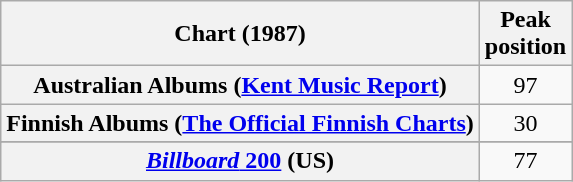<table class="wikitable sortable plainrowheaders" style="text-align:center">
<tr>
<th scope="col">Chart (1987)</th>
<th scope="col">Peak<br>position</th>
</tr>
<tr>
<th scope="row">Australian Albums (<a href='#'>Kent Music Report</a>)</th>
<td align="center">97</td>
</tr>
<tr>
<th scope="row">Finnish Albums (<a href='#'>The Official Finnish Charts</a>)</th>
<td align="center">30</td>
</tr>
<tr>
</tr>
<tr>
</tr>
<tr>
<th scope="row"><a href='#'><em>Billboard</em> 200</a> (US)</th>
<td align="center">77</td>
</tr>
</table>
